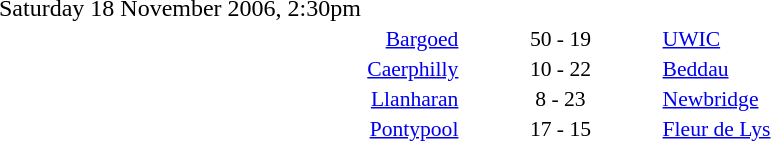<table style="width:70%;" cellspacing="1">
<tr>
<th width=35%></th>
<th width=15%></th>
<th></th>
</tr>
<tr>
<td>Saturday 18 November 2006, 2:30pm</td>
</tr>
<tr style=font-size:90%>
<td align=right><a href='#'>Bargoed</a></td>
<td align=center>50 - 19</td>
<td><a href='#'>UWIC</a></td>
</tr>
<tr style=font-size:90%>
<td align=right><a href='#'>Caerphilly</a></td>
<td align=center>10 - 22</td>
<td><a href='#'>Beddau</a></td>
</tr>
<tr style=font-size:90%>
<td align=right><a href='#'>Llanharan</a></td>
<td align=center>8 - 23</td>
<td><a href='#'>Newbridge</a></td>
</tr>
<tr style=font-size:90%>
<td align=right><a href='#'>Pontypool</a></td>
<td align=center>17 - 15</td>
<td><a href='#'>Fleur de Lys</a></td>
</tr>
</table>
